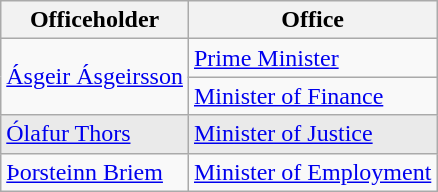<table class="wikitable">
<tr>
<th>Officeholder</th>
<th>Office</th>
</tr>
<tr>
<td rowspan=2><a href='#'>Ásgeir Ásgeirsson</a></td>
<td><a href='#'>Prime Minister</a></td>
</tr>
<tr>
<td><a href='#'>Minister of Finance</a></td>
</tr>
<tr style="background-color: #EAEAEA;">
<td><a href='#'>Ólafur Thors</a></td>
<td><a href='#'>Minister of Justice</a></td>
</tr>
<tr>
<td><a href='#'>Þorsteinn Briem</a></td>
<td><a href='#'>Minister of Employment</a></td>
</tr>
</table>
